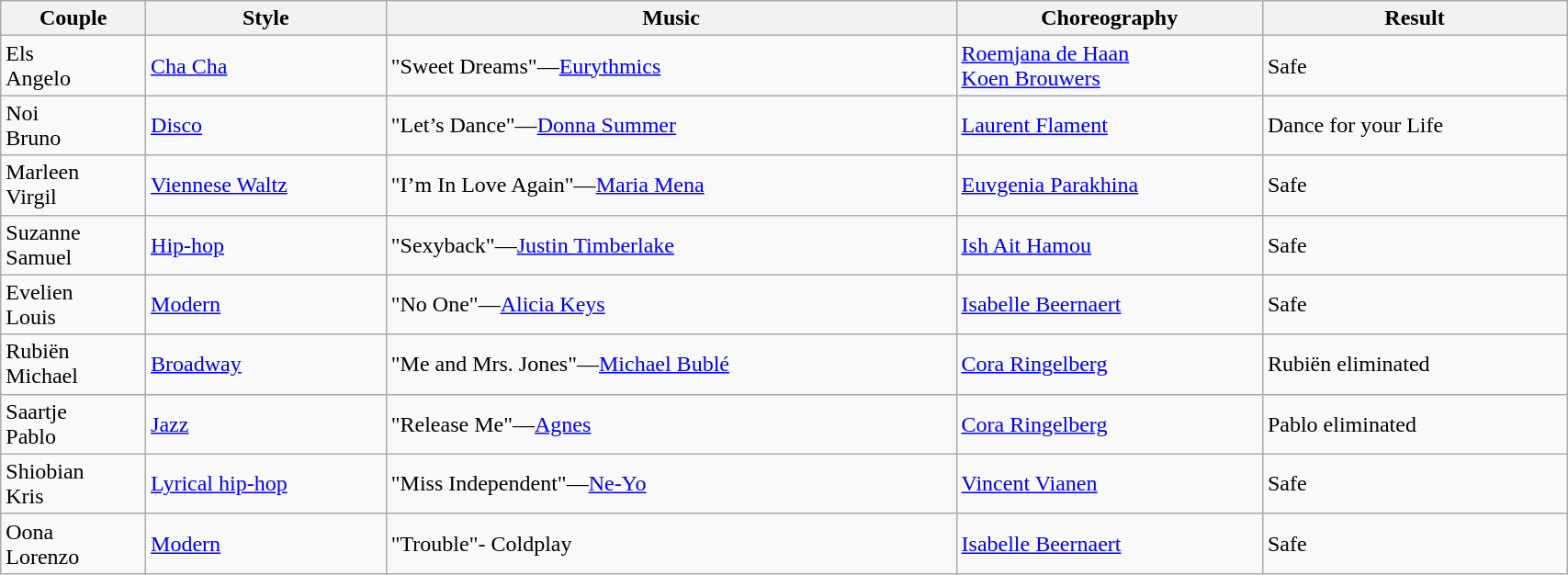<table class="wikitable" width="90%">
<tr>
<th>Couple</th>
<th>Style</th>
<th>Music</th>
<th>Choreography</th>
<th>Result</th>
</tr>
<tr>
<td>Els<br>Angelo</td>
<td><a href='#'>Cha Cha</a></td>
<td>"Sweet Dreams"—<a href='#'>Eurythmics</a></td>
<td><a href='#'>Roemjana de Haan</a><br><a href='#'>Koen Brouwers</a></td>
<td>Safe</td>
</tr>
<tr>
<td>Noi<br>Bruno</td>
<td><a href='#'>Disco</a></td>
<td>"Let’s Dance"—<a href='#'>Donna Summer</a></td>
<td><a href='#'>Laurent Flament</a></td>
<td>Dance for your Life</td>
</tr>
<tr>
<td>Marleen<br>Virgil</td>
<td><a href='#'>Viennese Waltz</a></td>
<td>"I’m In Love Again"—<a href='#'>Maria Mena</a></td>
<td><a href='#'>Euvgenia Parakhina</a></td>
<td>Safe</td>
</tr>
<tr>
<td>Suzanne<br>Samuel</td>
<td><a href='#'>Hip-hop</a></td>
<td>"Sexyback"—<a href='#'>Justin Timberlake</a></td>
<td><a href='#'>Ish Ait Hamou</a></td>
<td>Safe</td>
</tr>
<tr>
<td>Evelien<br>Louis</td>
<td><a href='#'>Modern</a></td>
<td>"No One"—<a href='#'>Alicia Keys</a></td>
<td><a href='#'>Isabelle Beernaert</a></td>
<td>Safe</td>
</tr>
<tr>
<td>Rubiën<br>Michael</td>
<td><a href='#'>Broadway</a></td>
<td>"Me and Mrs. Jones"—<a href='#'>Michael Bublé</a></td>
<td><a href='#'>Cora Ringelberg</a></td>
<td>Rubiën eliminated</td>
</tr>
<tr>
<td>Saartje<br>Pablo</td>
<td><a href='#'>Jazz</a></td>
<td>"Release Me"—<a href='#'>Agnes</a></td>
<td><a href='#'>Cora Ringelberg</a></td>
<td>Pablo eliminated</td>
</tr>
<tr>
<td>Shiobian<br>Kris</td>
<td><a href='#'>Lyrical hip-hop</a></td>
<td>"Miss Independent"—<a href='#'>Ne-Yo</a></td>
<td><a href='#'>Vincent Vianen</a></td>
<td>Safe</td>
</tr>
<tr>
<td>Oona<br>Lorenzo</td>
<td><a href='#'>Modern</a></td>
<td>"Trouble"- Coldplay</td>
<td><a href='#'>Isabelle Beernaert</a></td>
<td>Safe</td>
</tr>
</table>
